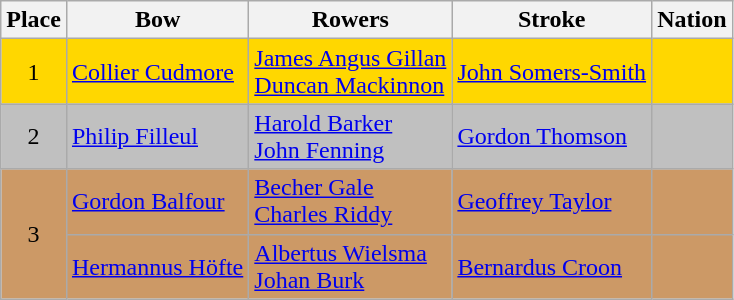<table class=wikitable>
<tr>
<th>Place</th>
<th>Bow</th>
<th>Rowers</th>
<th>Stroke</th>
<th>Nation</th>
</tr>
<tr bgcolor=gold>
<td align=center>1</td>
<td><a href='#'>Collier Cudmore</a></td>
<td><a href='#'>James Angus Gillan</a> <br> <a href='#'>Duncan Mackinnon</a></td>
<td><a href='#'>John Somers-Smith</a></td>
<td></td>
</tr>
<tr bgcolor=silver>
<td align=center>2</td>
<td><a href='#'>Philip Filleul</a></td>
<td><a href='#'>Harold Barker</a> <br> <a href='#'>John Fenning</a></td>
<td><a href='#'>Gordon Thomson</a></td>
<td></td>
</tr>
<tr bgcolor=cc9966>
<td align=center rowspan=2>3</td>
<td><a href='#'>Gordon Balfour</a></td>
<td><a href='#'>Becher Gale</a> <br> <a href='#'>Charles Riddy</a></td>
<td><a href='#'>Geoffrey Taylor</a></td>
<td></td>
</tr>
<tr bgcolor=cc9966>
<td><a href='#'>Hermannus Höfte</a></td>
<td><a href='#'>Albertus Wielsma</a> <br> <a href='#'>Johan Burk</a></td>
<td><a href='#'>Bernardus Croon</a></td>
<td></td>
</tr>
</table>
